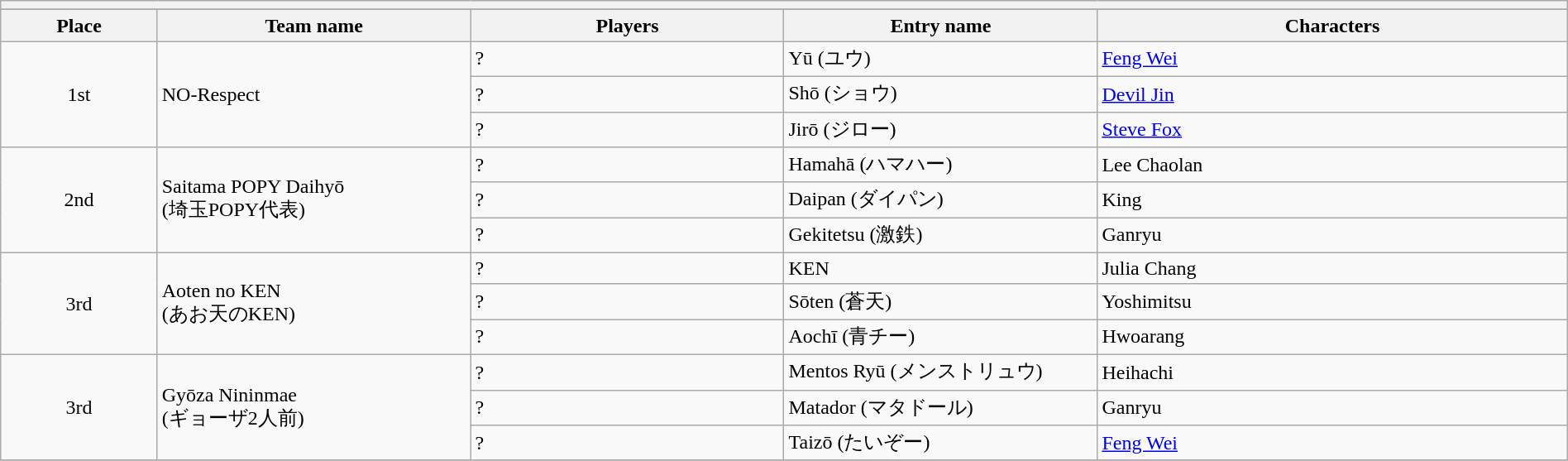<table class="wikitable" width=100%>
<tr>
<th colspan=5></th>
</tr>
<tr bgcolor="#dddddd">
</tr>
<tr>
<th width=10%>Place</th>
<th width=20%>Team name</th>
<th width=20%>Players</th>
<th width=20%>Entry name</th>
<th width=30%>Characters</th>
</tr>
<tr>
<td align=center rowspan="3">1st</td>
<td rowspan="3">NO-Respect</td>
<td>?</td>
<td>Yū (ユウ)</td>
<td><a href='#'>Feng Wei</a></td>
</tr>
<tr>
<td>?</td>
<td>Shō (ショウ)</td>
<td><a href='#'>Devil Jin</a></td>
</tr>
<tr>
<td>?</td>
<td>Jirō (ジロー)</td>
<td><a href='#'>Steve Fox</a></td>
</tr>
<tr>
<td align=center rowspan="3">2nd</td>
<td rowspan="3">Saitama POPY Daihyō<br>(埼玉POPY代表)</td>
<td>?</td>
<td>Hamahā (ハマハー)</td>
<td>Lee Chaolan</td>
</tr>
<tr>
<td>?</td>
<td>Daipan (ダイパン)</td>
<td>King</td>
</tr>
<tr>
<td>?</td>
<td>Gekitetsu (激鉄)</td>
<td>Ganryu</td>
</tr>
<tr>
<td align=center rowspan="3">3rd</td>
<td rowspan="3">Aoten no KEN<br>(あお天のKEN)</td>
<td>?</td>
<td>KEN</td>
<td>Julia Chang</td>
</tr>
<tr>
<td>?</td>
<td>Sōten (蒼天)</td>
<td>Yoshimitsu</td>
</tr>
<tr>
<td>?</td>
<td>Aochī (青チー)</td>
<td>Hwoarang</td>
</tr>
<tr>
<td align=center rowspan="3">3rd</td>
<td rowspan="3">Gyōza Nininmae<br>(ギョーザ2人前)</td>
<td>?</td>
<td>Mentos Ryū (メンストリュウ)</td>
<td>Heihachi</td>
</tr>
<tr>
<td>?</td>
<td>Matador (マタドール)</td>
<td>Ganryu</td>
</tr>
<tr>
<td>?</td>
<td>Taizō (たいぞー)</td>
<td><a href='#'>Feng Wei</a></td>
</tr>
<tr>
</tr>
</table>
